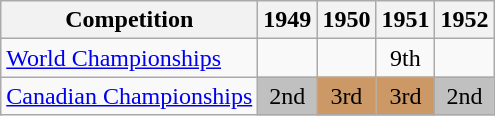<table class="wikitable">
<tr>
<th>Competition</th>
<th>1949</th>
<th>1950</th>
<th>1951</th>
<th>1952</th>
</tr>
<tr>
<td><a href='#'>World Championships</a></td>
<td></td>
<td></td>
<td align="center">9th</td>
<td></td>
</tr>
<tr>
<td><a href='#'>Canadian Championships</a></td>
<td align="center" bgcolor="silver">2nd</td>
<td align="center" bgcolor="cc9966">3rd</td>
<td align="center" bgcolor="cc9966">3rd</td>
<td align="center" bgcolor="silver">2nd</td>
</tr>
</table>
